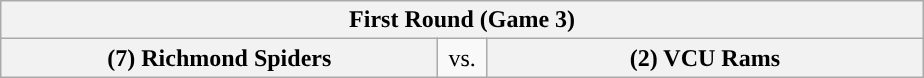<table class="wikitable">
<tr>
<th style="width: 594px;" colspan=3>First Round (Game 3)</th>
</tr>
<tr>
<th style="width: 284px; ">(7) Richmond Spiders</th>
<td style="width: 25px; text-align:center">vs.</td>
<th style="width: 284px; ">(2) VCU Rams</th>
</tr>
</table>
